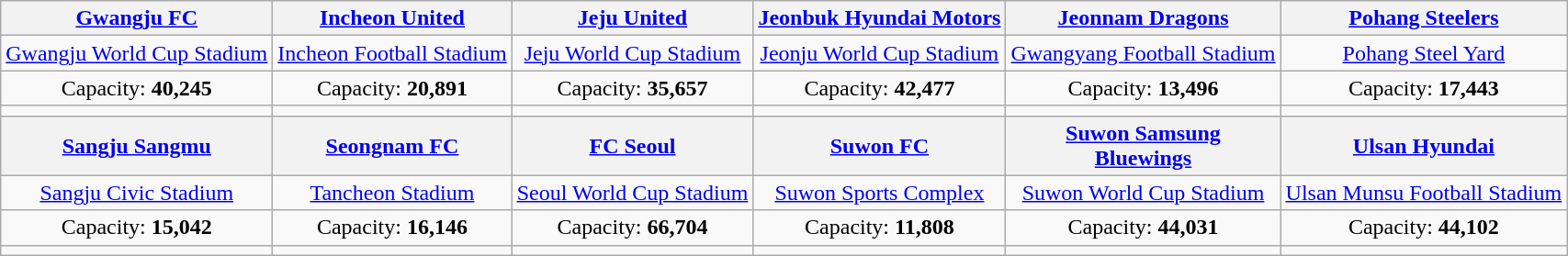<table class="wikitable" style="text-align:center">
<tr>
<th><a href='#'>Gwangju FC</a></th>
<th><a href='#'>Incheon United</a></th>
<th><a href='#'>Jeju United</a></th>
<th><a href='#'>Jeonbuk Hyundai Motors</a></th>
<th><a href='#'>Jeonnam Dragons</a></th>
<th><a href='#'>Pohang Steelers</a></th>
</tr>
<tr>
<td><a href='#'>Gwangju World Cup Stadium</a></td>
<td><a href='#'>Incheon Football Stadium</a></td>
<td><a href='#'>Jeju World Cup Stadium</a></td>
<td><a href='#'>Jeonju World Cup Stadium</a></td>
<td><a href='#'>Gwangyang Football Stadium</a></td>
<td><a href='#'>Pohang Steel Yard</a></td>
</tr>
<tr>
<td>Capacity: <strong>40,245</strong></td>
<td>Capacity: <strong>20,891</strong></td>
<td>Capacity: <strong>35,657</strong></td>
<td>Capacity: <strong>42,477</strong></td>
<td>Capacity: <strong>13,496</strong></td>
<td>Capacity: <strong>17,443</strong></td>
</tr>
<tr>
<td></td>
<td></td>
<td></td>
<td></td>
<td></td>
<td></td>
</tr>
<tr>
<th><a href='#'>Sangju Sangmu</a></th>
<th><a href='#'>Seongnam FC</a></th>
<th><a href='#'>FC Seoul</a></th>
<th><a href='#'>Suwon FC</a></th>
<th><a href='#'>Suwon Samsung<br>Bluewings</a></th>
<th><a href='#'>Ulsan Hyundai</a></th>
</tr>
<tr>
<td><a href='#'>Sangju Civic Stadium</a></td>
<td><a href='#'>Tancheon Stadium</a></td>
<td><a href='#'>Seoul World Cup Stadium</a></td>
<td><a href='#'>Suwon Sports Complex</a></td>
<td><a href='#'>Suwon World Cup Stadium</a></td>
<td><a href='#'>Ulsan Munsu Football Stadium</a></td>
</tr>
<tr>
<td>Capacity: <strong>15,042</strong></td>
<td>Capacity: <strong>16,146</strong></td>
<td>Capacity: <strong>66,704</strong></td>
<td>Capacity: <strong>11,808</strong></td>
<td>Capacity: <strong>44,031</strong></td>
<td>Capacity: <strong>44,102</strong></td>
</tr>
<tr>
<td></td>
<td></td>
<td></td>
<td></td>
<td></td>
<td></td>
</tr>
</table>
